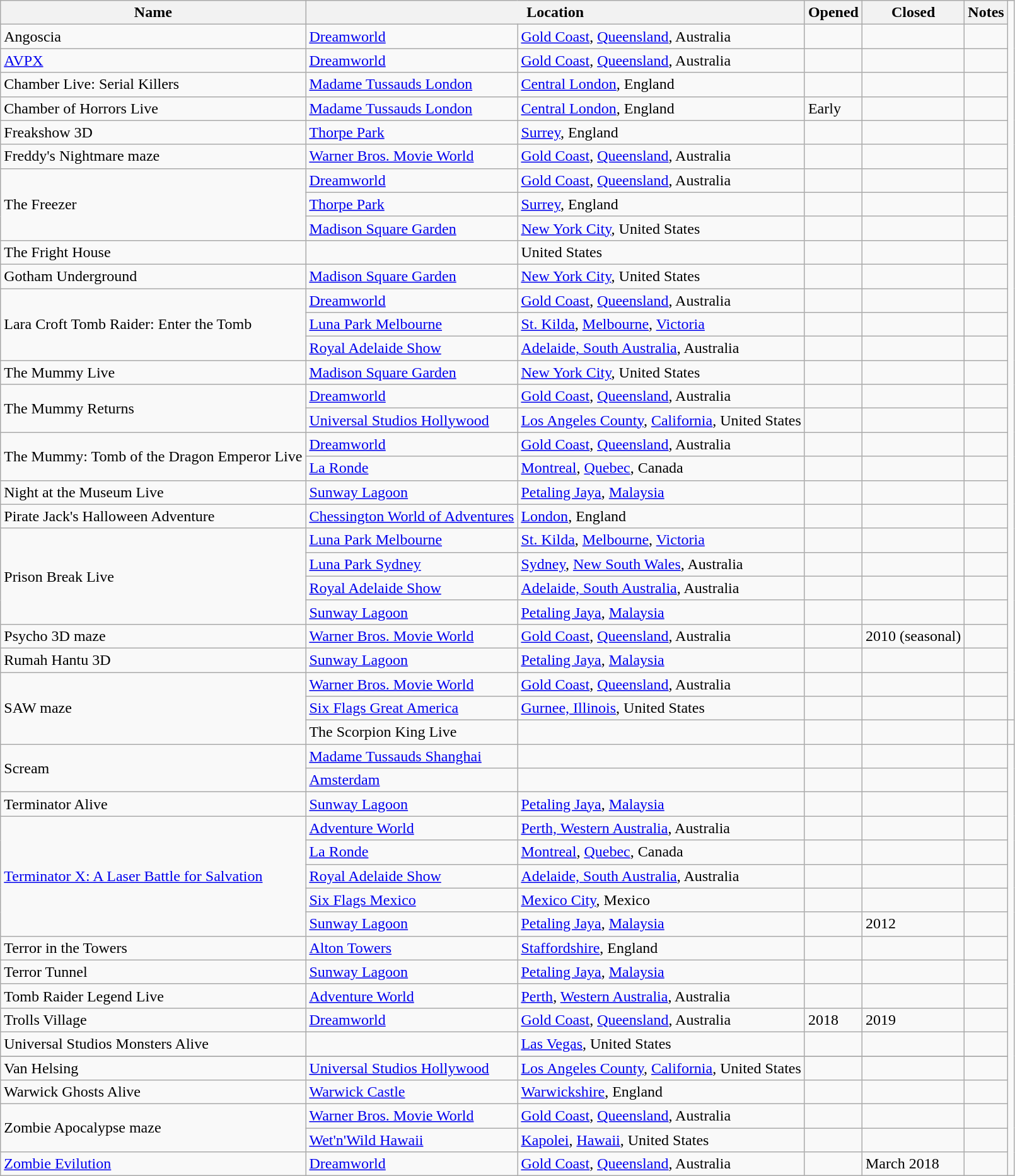<table class="wikitable">
<tr>
<th>Name</th>
<th colspan="2">Location</th>
<th>Opened</th>
<th>Closed</th>
<th>Notes</th>
</tr>
<tr>
<td>Angoscia</td>
<td><a href='#'>Dreamworld</a></td>
<td><a href='#'>Gold Coast</a>, <a href='#'>Queensland</a>, Australia</td>
<td></td>
<td></td>
<td></td>
</tr>
<tr>
<td><a href='#'>AVPX</a></td>
<td><a href='#'>Dreamworld</a></td>
<td><a href='#'>Gold Coast</a>, <a href='#'>Queensland</a>, Australia</td>
<td></td>
<td></td>
<td></td>
</tr>
<tr>
<td>Chamber Live: Serial Killers</td>
<td><a href='#'>Madame Tussauds London</a></td>
<td><a href='#'>Central London</a>, England</td>
<td></td>
<td></td>
<td></td>
</tr>
<tr>
<td>Chamber of Horrors Live</td>
<td><a href='#'>Madame Tussauds London</a></td>
<td><a href='#'>Central London</a>, England</td>
<td>Early </td>
<td></td>
<td></td>
</tr>
<tr>
<td>Freakshow 3D</td>
<td><a href='#'>Thorpe Park</a></td>
<td><a href='#'>Surrey</a>, England</td>
<td></td>
<td></td>
<td></td>
</tr>
<tr>
<td>Freddy's Nightmare maze</td>
<td><a href='#'>Warner Bros. Movie World</a></td>
<td><a href='#'>Gold Coast</a>, <a href='#'>Queensland</a>, Australia</td>
<td></td>
<td></td>
<td></td>
</tr>
<tr>
<td rowspan="3">The Freezer</td>
<td><a href='#'>Dreamworld</a></td>
<td><a href='#'>Gold Coast</a>, <a href='#'>Queensland</a>, Australia</td>
<td></td>
<td></td>
<td></td>
</tr>
<tr>
<td><a href='#'>Thorpe Park</a></td>
<td><a href='#'>Surrey</a>, England</td>
<td></td>
<td></td>
<td></td>
</tr>
<tr>
<td><a href='#'>Madison Square Garden</a></td>
<td><a href='#'>New York City</a>, United States</td>
<td></td>
<td></td>
<td></td>
</tr>
<tr>
<td>The Fright House</td>
<td></td>
<td>United States</td>
<td></td>
<td></td>
<td></td>
</tr>
<tr>
<td>Gotham Underground</td>
<td><a href='#'>Madison Square Garden</a></td>
<td><a href='#'>New York City</a>, United States</td>
<td></td>
<td></td>
<td></td>
</tr>
<tr>
<td rowspan="3">Lara Croft Tomb Raider: Enter the Tomb</td>
<td><a href='#'>Dreamworld</a></td>
<td><a href='#'>Gold Coast</a>, <a href='#'>Queensland</a>, Australia</td>
<td></td>
<td></td>
<td></td>
</tr>
<tr>
<td><a href='#'>Luna Park Melbourne</a></td>
<td><a href='#'>St. Kilda</a>, <a href='#'>Melbourne</a>, <a href='#'>Victoria</a></td>
<td></td>
<td></td>
<td></td>
</tr>
<tr>
<td><a href='#'>Royal Adelaide Show</a></td>
<td><a href='#'>Adelaide, South Australia</a>, Australia</td>
<td></td>
<td></td>
<td></td>
</tr>
<tr>
<td>The Mummy Live</td>
<td><a href='#'>Madison Square Garden</a></td>
<td><a href='#'>New York City</a>, United States</td>
<td></td>
<td></td>
<td></td>
</tr>
<tr>
<td rowspan="2">The Mummy Returns</td>
<td><a href='#'>Dreamworld</a></td>
<td><a href='#'>Gold Coast</a>, <a href='#'>Queensland</a>, Australia</td>
<td></td>
<td></td>
<td></td>
</tr>
<tr>
<td><a href='#'>Universal Studios Hollywood</a></td>
<td><a href='#'>Los Angeles County</a>, <a href='#'>California</a>, United States</td>
<td></td>
<td></td>
<td></td>
</tr>
<tr>
<td rowspan="2">The Mummy: Tomb of the Dragon Emperor Live</td>
<td><a href='#'>Dreamworld</a></td>
<td><a href='#'>Gold Coast</a>, <a href='#'>Queensland</a>, Australia</td>
<td></td>
<td></td>
<td></td>
</tr>
<tr>
<td><a href='#'>La Ronde</a></td>
<td><a href='#'>Montreal</a>, <a href='#'>Quebec</a>, Canada</td>
<td></td>
<td></td>
<td></td>
</tr>
<tr>
<td>Night at the Museum Live</td>
<td><a href='#'>Sunway Lagoon</a></td>
<td><a href='#'>Petaling Jaya</a>, <a href='#'>Malaysia</a></td>
<td></td>
<td></td>
<td></td>
</tr>
<tr>
<td>Pirate Jack's Halloween Adventure</td>
<td><a href='#'>Chessington World of Adventures</a></td>
<td><a href='#'>London</a>, England</td>
<td></td>
<td></td>
<td></td>
</tr>
<tr>
<td rowspan="4">Prison Break Live</td>
<td><a href='#'>Luna Park Melbourne</a></td>
<td><a href='#'>St. Kilda</a>, <a href='#'>Melbourne</a>, <a href='#'>Victoria</a></td>
<td></td>
<td></td>
<td></td>
</tr>
<tr>
<td><a href='#'>Luna Park Sydney</a></td>
<td><a href='#'>Sydney</a>, <a href='#'>New South Wales</a>, Australia</td>
<td></td>
<td></td>
<td></td>
</tr>
<tr>
<td><a href='#'>Royal Adelaide Show</a></td>
<td><a href='#'>Adelaide, South Australia</a>, Australia</td>
<td></td>
<td></td>
<td></td>
</tr>
<tr>
<td><a href='#'>Sunway Lagoon</a></td>
<td><a href='#'>Petaling Jaya</a>, <a href='#'>Malaysia</a></td>
<td></td>
<td></td>
<td></td>
</tr>
<tr>
<td>Psycho 3D maze</td>
<td><a href='#'>Warner Bros. Movie World</a></td>
<td><a href='#'>Gold Coast</a>, <a href='#'>Queensland</a>, Australia</td>
<td></td>
<td>2010 (seasonal)</td>
<td></td>
</tr>
<tr>
<td>Rumah Hantu 3D</td>
<td><a href='#'>Sunway Lagoon</a></td>
<td><a href='#'>Petaling Jaya</a>, <a href='#'>Malaysia</a></td>
<td></td>
<td></td>
<td></td>
</tr>
<tr>
<td rowspan="3">SAW maze</td>
<td><a href='#'>Warner Bros. Movie World</a></td>
<td><a href='#'>Gold Coast</a>, <a href='#'>Queensland</a>, Australia</td>
<td></td>
<td></td>
<td></td>
</tr>
<tr>
<td><a href='#'>Six Flags Great America</a></td>
<td><a href='#'>Gurnee, Illinois</a>, United States</td>
<td></td>
<td></td>
<td></td>
</tr>
<tr>
<td>The Scorpion King Live</td>
<td></td>
<td></td>
<td></td>
<td></td>
<td></td>
</tr>
<tr>
<td rowspan="2">Scream</td>
<td><a href='#'>Madame Tussauds Shanghai</a></td>
<td></td>
<td></td>
<td></td>
<td></td>
</tr>
<tr>
<td><a href='#'>Amsterdam</a></td>
<td></td>
<td></td>
<td></td>
<td></td>
</tr>
<tr>
<td>Terminator Alive</td>
<td><a href='#'>Sunway Lagoon</a></td>
<td><a href='#'>Petaling Jaya</a>, <a href='#'>Malaysia</a></td>
<td></td>
<td></td>
<td></td>
</tr>
<tr>
<td rowspan="5"><a href='#'>Terminator X: A Laser Battle for Salvation</a></td>
<td><a href='#'>Adventure World</a></td>
<td><a href='#'>Perth, Western Australia</a>, Australia</td>
<td></td>
<td></td>
<td></td>
</tr>
<tr>
<td><a href='#'>La Ronde</a></td>
<td><a href='#'>Montreal</a>, <a href='#'>Quebec</a>, Canada</td>
<td></td>
<td></td>
<td></td>
</tr>
<tr>
<td><a href='#'>Royal Adelaide Show</a></td>
<td><a href='#'>Adelaide, South Australia</a>, Australia</td>
<td></td>
<td></td>
<td></td>
</tr>
<tr>
<td><a href='#'>Six Flags Mexico</a></td>
<td><a href='#'>Mexico City</a>, Mexico</td>
<td></td>
<td></td>
<td></td>
</tr>
<tr>
<td><a href='#'>Sunway Lagoon</a></td>
<td><a href='#'>Petaling Jaya</a>, <a href='#'>Malaysia</a></td>
<td></td>
<td>2012</td>
<td></td>
</tr>
<tr>
<td>Terror in the Towers</td>
<td><a href='#'>Alton Towers</a></td>
<td><a href='#'>Staffordshire</a>, England</td>
<td></td>
<td></td>
<td></td>
</tr>
<tr>
<td>Terror Tunnel</td>
<td><a href='#'>Sunway Lagoon</a></td>
<td><a href='#'>Petaling Jaya</a>, <a href='#'>Malaysia</a></td>
<td></td>
<td></td>
<td></td>
</tr>
<tr>
<td>Tomb Raider Legend Live</td>
<td><a href='#'>Adventure World</a></td>
<td><a href='#'>Perth</a>, <a href='#'>Western Australia</a>, Australia</td>
<td></td>
<td></td>
<td></td>
</tr>
<tr>
<td>Trolls Village</td>
<td><a href='#'>Dreamworld</a></td>
<td><a href='#'>Gold Coast</a>, <a href='#'>Queensland</a>, Australia</td>
<td>2018</td>
<td>2019</td>
<td></td>
</tr>
<tr>
<td>Universal Studios Monsters Alive</td>
<td></td>
<td><a href='#'>Las Vegas</a>, United States</td>
<td></td>
<td></td>
<td></td>
</tr>
<tr>
</tr>
<tr>
<td>Van Helsing</td>
<td><a href='#'>Universal Studios Hollywood</a></td>
<td><a href='#'>Los Angeles County</a>, <a href='#'>California</a>, United States</td>
<td></td>
<td></td>
<td></td>
</tr>
<tr>
<td>Warwick Ghosts Alive</td>
<td><a href='#'>Warwick Castle</a></td>
<td><a href='#'>Warwickshire</a>, England</td>
<td></td>
<td></td>
<td></td>
</tr>
<tr>
<td rowspan="2">Zombie Apocalypse maze</td>
<td><a href='#'>Warner Bros. Movie World</a></td>
<td><a href='#'>Gold Coast</a>, <a href='#'>Queensland</a>, Australia</td>
<td></td>
<td></td>
<td></td>
</tr>
<tr>
<td><a href='#'>Wet'n'Wild Hawaii</a></td>
<td><a href='#'>Kapolei</a>, <a href='#'>Hawaii</a>, United States</td>
<td></td>
<td></td>
<td></td>
</tr>
<tr>
<td><a href='#'>Zombie Evilution</a></td>
<td><a href='#'>Dreamworld</a></td>
<td><a href='#'>Gold Coast</a>, <a href='#'>Queensland</a>, Australia</td>
<td></td>
<td>March 2018</td>
<td></td>
</tr>
</table>
